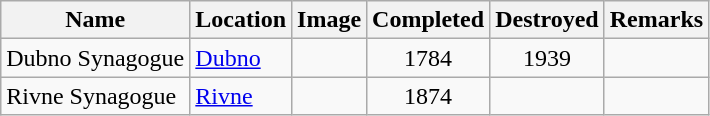<table class="wikitable sortable">
<tr>
<th>Name</th>
<th>Location</th>
<th class="unsortable">Image</th>
<th>Completed</th>
<th>Destroyed</th>
<th class="unsortable">Remarks</th>
</tr>
<tr>
<td>Dubno Synagogue</td>
<td><a href='#'>Dubno</a></td>
<td></td>
<td align=center>1784</td>
<td align=center>1939</td>
<td></td>
</tr>
<tr>
<td>Rivne Synagogue</td>
<td><a href='#'>Rivne</a></td>
<td></td>
<td align=center>1874</td>
<td align=center></td>
<td></td>
</tr>
</table>
